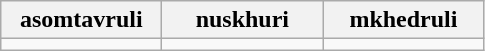<table class="wikitable" style="width:100">
<tr>
<th width="100">asomtavruli</th>
<th width="100">nuskhuri</th>
<th width="100">mkhedruli</th>
</tr>
<tr>
<td align="center"></td>
<td align="center"></td>
<td align="center"></td>
</tr>
</table>
